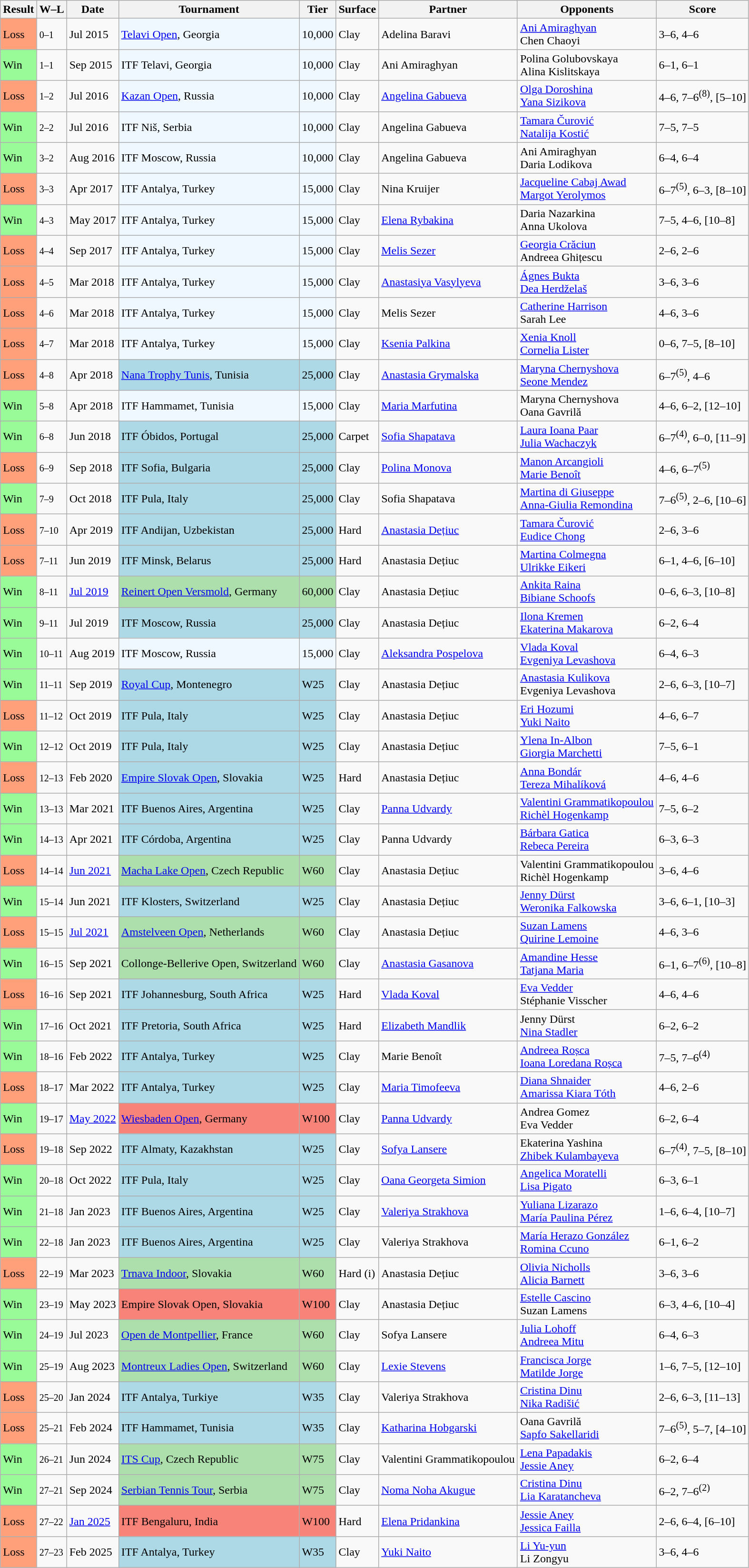<table class="sortable wikitable">
<tr>
<th>Result</th>
<th class="unsortable">W–L</th>
<th>Date</th>
<th>Tournament</th>
<th>Tier</th>
<th>Surface</th>
<th>Partner</th>
<th>Opponents</th>
<th class="unsortable">Score</th>
</tr>
<tr>
<td style="background:#ffa07a;">Loss</td>
<td><small>0–1</small></td>
<td>Jul 2015</td>
<td style="background:#f0f8ff;"><a href='#'>Telavi Open</a>, Georgia</td>
<td style="background:#f0f8ff;">10,000</td>
<td>Clay</td>
<td> Adelina Baravi</td>
<td> <a href='#'>Ani Amiraghyan</a> <br>  Chen Chaoyi</td>
<td>3–6, 4–6</td>
</tr>
<tr>
<td style="background:#98fb98;">Win</td>
<td><small>1–1</small></td>
<td>Sep 2015</td>
<td style="background:#f0f8ff;">ITF Telavi, Georgia</td>
<td style="background:#f0f8ff;">10,000</td>
<td>Clay</td>
<td> Ani Amiraghyan</td>
<td> Polina Golubovskaya <br>  Alina Kislitskaya</td>
<td>6–1, 6–1</td>
</tr>
<tr>
<td style="background:#ffa07a;">Loss</td>
<td><small>1–2</small></td>
<td>Jul 2016</td>
<td style="background:#f0f8ff;"><a href='#'>Kazan Open</a>, Russia</td>
<td style="background:#f0f8ff;">10,000</td>
<td>Clay</td>
<td> <a href='#'>Angelina Gabueva</a></td>
<td> <a href='#'>Olga Doroshina</a> <br>  <a href='#'>Yana Sizikova</a></td>
<td>4–6, 7–6<sup>(8)</sup>, [5–10]</td>
</tr>
<tr>
<td style="background:#98fb98;">Win</td>
<td><small>2–2</small></td>
<td>Jul 2016</td>
<td style="background:#f0f8ff;">ITF Niš, Serbia</td>
<td style="background:#f0f8ff;">10,000</td>
<td>Clay</td>
<td> Angelina Gabueva</td>
<td> <a href='#'>Tamara Čurović</a> <br>  <a href='#'>Natalija Kostić</a></td>
<td>7–5, 7–5</td>
</tr>
<tr>
<td style="background:#98fb98;">Win</td>
<td><small>3–2</small></td>
<td>Aug 2016</td>
<td style="background:#f0f8ff;">ITF Moscow, Russia</td>
<td style="background:#f0f8ff;">10,000</td>
<td>Clay</td>
<td> Angelina Gabueva</td>
<td> Ani Amiraghyan <br>  Daria Lodikova</td>
<td>6–4, 6–4</td>
</tr>
<tr>
<td style="background:#ffa07a;">Loss</td>
<td><small>3–3</small></td>
<td>Apr 2017</td>
<td style="background:#f0f8ff;">ITF Antalya, Turkey</td>
<td style="background:#f0f8ff;">15,000</td>
<td>Clay</td>
<td> Nina Kruijer</td>
<td> <a href='#'>Jacqueline Cabaj Awad</a> <br>  <a href='#'>Margot Yerolymos</a></td>
<td>6–7<sup>(5)</sup>, 6–3, [8–10]</td>
</tr>
<tr>
<td style="background:#98fb98;">Win</td>
<td><small>4–3</small></td>
<td>May 2017</td>
<td style="background:#f0f8ff;">ITF Antalya, Turkey</td>
<td style="background:#f0f8ff;">15,000</td>
<td>Clay</td>
<td> <a href='#'>Elena Rybakina</a></td>
<td> Daria Nazarkina <br>  Anna Ukolova</td>
<td>7–5, 4–6, [10–8]</td>
</tr>
<tr>
<td style="background:#ffa07a;">Loss</td>
<td><small>4–4</small></td>
<td>Sep 2017</td>
<td style="background:#f0f8ff;">ITF Antalya, Turkey</td>
<td style="background:#f0f8ff;">15,000</td>
<td>Clay</td>
<td> <a href='#'>Melis Sezer</a></td>
<td> <a href='#'>Georgia Crăciun</a> <br>  Andreea Ghițescu</td>
<td>2–6, 2–6</td>
</tr>
<tr>
<td bgcolor="FFA07A">Loss</td>
<td><small>4–5</small></td>
<td>Mar 2018</td>
<td style="background:#f0f8ff;">ITF Antalya, Turkey</td>
<td style="background:#f0f8ff;">15,000</td>
<td>Clay</td>
<td> <a href='#'>Anastasiya Vasylyeva</a></td>
<td> <a href='#'>Ágnes Bukta</a> <br>  <a href='#'>Dea Herdželaš</a></td>
<td>3–6, 3–6</td>
</tr>
<tr>
<td style="background:#ffa07a;">Loss</td>
<td><small>4–6</small></td>
<td>Mar 2018</td>
<td style="background:#f0f8ff;">ITF Antalya, Turkey</td>
<td style="background:#f0f8ff;">15,000</td>
<td>Clay</td>
<td> Melis Sezer</td>
<td> <a href='#'>Catherine Harrison</a> <br>  Sarah Lee</td>
<td>4–6, 3–6</td>
</tr>
<tr>
<td style="background:#ffa07a;">Loss</td>
<td><small>4–7</small></td>
<td>Mar 2018</td>
<td style="background:#f0f8ff;">ITF Antalya, Turkey</td>
<td style="background:#f0f8ff;">15,000</td>
<td>Clay</td>
<td> <a href='#'>Ksenia Palkina</a></td>
<td> <a href='#'>Xenia Knoll</a> <br>  <a href='#'>Cornelia Lister</a></td>
<td>0–6, 7–5, [8–10]</td>
</tr>
<tr>
<td bgcolor=FFA07A>Loss</td>
<td><small>4–8</small></td>
<td>Apr 2018</td>
<td style="background:lightblue;"><a href='#'>Nana Trophy Tunis</a>, Tunisia</td>
<td style="background:lightblue;">25,000</td>
<td>Clay</td>
<td> <a href='#'>Anastasia Grymalska</a></td>
<td> <a href='#'>Maryna Chernyshova</a> <br>  <a href='#'>Seone Mendez</a></td>
<td>6–7<sup>(5)</sup>, 4–6</td>
</tr>
<tr>
<td bgcolor="98FB98">Win</td>
<td><small>5–8</small></td>
<td>Apr 2018</td>
<td style="background:#f0f8ff;">ITF Hammamet, Tunisia</td>
<td style="background:#f0f8ff;">15,000</td>
<td>Clay</td>
<td> <a href='#'>Maria Marfutina</a></td>
<td> Maryna Chernyshova <br>  Oana Gavrilă</td>
<td>4–6, 6–2, [12–10]</td>
</tr>
<tr>
<td style="background:#98fb98;">Win</td>
<td><small>6–8</small></td>
<td>Jun 2018</td>
<td style="background:lightblue;">ITF Óbidos, Portugal</td>
<td style="background:lightblue;">25,000</td>
<td>Carpet</td>
<td> <a href='#'>Sofia Shapatava</a></td>
<td> <a href='#'>Laura Ioana Paar</a> <br>  <a href='#'>Julia Wachaczyk</a></td>
<td>6–7<sup>(4)</sup>, 6–0, [11–9]</td>
</tr>
<tr>
<td style="background:#ffa07a;">Loss</td>
<td><small>6–9</small></td>
<td>Sep 2018</td>
<td style="background:lightblue;">ITF Sofia, Bulgaria</td>
<td style="background:lightblue;">25,000</td>
<td>Clay</td>
<td> <a href='#'>Polina Monova</a></td>
<td> <a href='#'>Manon Arcangioli</a> <br>  <a href='#'>Marie Benoît</a></td>
<td>4–6, 6–7<sup>(5)</sup></td>
</tr>
<tr>
<td style="background:#98fb98;">Win</td>
<td><small>7–9</small></td>
<td>Oct 2018</td>
<td style="background:lightblue;">ITF Pula, Italy</td>
<td style="background:lightblue;">25,000</td>
<td>Clay</td>
<td> Sofia Shapatava</td>
<td> <a href='#'>Martina di Giuseppe</a> <br>  <a href='#'>Anna-Giulia Remondina</a></td>
<td>7–6<sup>(5)</sup>, 2–6, [10–6]</td>
</tr>
<tr>
<td style="background:#ffa07a;">Loss</td>
<td><small>7–10</small></td>
<td>Apr 2019</td>
<td style="background:lightblue;">ITF Andijan, Uzbekistan</td>
<td style="background:lightblue;">25,000</td>
<td>Hard</td>
<td> <a href='#'>Anastasia Dețiuc</a></td>
<td> <a href='#'>Tamara Čurović</a> <br>  <a href='#'>Eudice Chong</a></td>
<td>2–6, 3–6</td>
</tr>
<tr>
<td style="background:#ffa07a;">Loss</td>
<td><small>7–11</small></td>
<td>Jun 2019</td>
<td style="background:lightblue;">ITF Minsk, Belarus</td>
<td style="background:lightblue;">25,000</td>
<td>Hard</td>
<td> Anastasia Dețiuc</td>
<td> <a href='#'>Martina Colmegna</a> <br>  <a href='#'>Ulrikke Eikeri</a></td>
<td>6–1, 4–6, [6–10]</td>
</tr>
<tr>
<td style="background:#98fb98;">Win</td>
<td><small>8–11</small></td>
<td><a href='#'>Jul 2019</a></td>
<td style="background:#addfad;"><a href='#'>Reinert Open Versmold</a>, Germany</td>
<td style="background:#addfad;">60,000</td>
<td>Clay</td>
<td> Anastasia Dețiuc</td>
<td> <a href='#'>Ankita Raina</a> <br>  <a href='#'>Bibiane Schoofs</a></td>
<td>0–6, 6–3, [10–8]</td>
</tr>
<tr>
<td style="background:#98fb98;">Win</td>
<td><small>9–11</small></td>
<td>Jul 2019</td>
<td style="background:lightblue;">ITF Moscow, Russia</td>
<td style="background:lightblue;">25,000</td>
<td>Clay</td>
<td> Anastasia Dețiuc</td>
<td> <a href='#'>Ilona Kremen</a> <br>  <a href='#'>Ekaterina Makarova</a></td>
<td>6–2, 6–4</td>
</tr>
<tr>
<td style="background:#98fb98;">Win</td>
<td><small>10–11</small></td>
<td>Aug 2019</td>
<td style="background:#f0f8ff;">ITF Moscow, Russia</td>
<td style="background:#f0f8ff;">15,000</td>
<td>Clay</td>
<td> <a href='#'>Aleksandra Pospelova</a></td>
<td> <a href='#'>Vlada Koval</a> <br>  <a href='#'>Evgeniya Levashova</a></td>
<td>6–4, 6–3</td>
</tr>
<tr>
<td style="background:#98fb98;">Win</td>
<td><small>11–11</small></td>
<td>Sep 2019</td>
<td style="background:lightblue;"><a href='#'>Royal Cup</a>, Montenegro</td>
<td style="background:lightblue;">W25</td>
<td>Clay</td>
<td> Anastasia Dețiuc</td>
<td> <a href='#'>Anastasia Kulikova</a> <br>  Evgeniya Levashova</td>
<td>2–6, 6–3, [10–7]</td>
</tr>
<tr>
<td style="background:#ffa07a;">Loss</td>
<td><small>11–12</small></td>
<td>Oct 2019</td>
<td style="background:lightblue;">ITF Pula, Italy</td>
<td style="background:lightblue;">W25</td>
<td>Clay</td>
<td> Anastasia Dețiuc</td>
<td> <a href='#'>Eri Hozumi</a> <br>  <a href='#'>Yuki Naito</a></td>
<td>4–6, 6–7</td>
</tr>
<tr>
<td style="background:#98fb98;">Win</td>
<td><small>12–12</small></td>
<td>Oct 2019</td>
<td style="background:lightblue;">ITF Pula, Italy</td>
<td style="background:lightblue;">W25</td>
<td>Clay</td>
<td> Anastasia Dețiuc</td>
<td> <a href='#'>Ylena In-Albon</a> <br>  <a href='#'>Giorgia Marchetti</a></td>
<td>7–5, 6–1</td>
</tr>
<tr>
<td style="background:#ffa07a;">Loss</td>
<td><small>12–13</small></td>
<td>Feb 2020</td>
<td style="background:lightblue;"><a href='#'>Empire Slovak Open</a>, Slovakia</td>
<td style="background:lightblue;">W25</td>
<td>Hard</td>
<td> Anastasia Dețiuc</td>
<td> <a href='#'>Anna Bondár</a> <br>  <a href='#'>Tereza Mihalíková</a></td>
<td>4–6, 4–6</td>
</tr>
<tr>
<td style="background:#98fb98;">Win</td>
<td><small>13–13</small></td>
<td>Mar 2021</td>
<td style="background:lightblue;">ITF Buenos Aires, Argentina</td>
<td style="background:lightblue;">W25</td>
<td>Clay</td>
<td> <a href='#'>Panna Udvardy</a></td>
<td> <a href='#'>Valentini Grammatikopoulou</a> <br>  <a href='#'>Richèl Hogenkamp</a></td>
<td>7–5, 6–2</td>
</tr>
<tr>
<td style="background:#98fb98;">Win</td>
<td><small>14–13</small></td>
<td>Apr 2021</td>
<td style="background:lightblue;">ITF Córdoba, Argentina</td>
<td style="background:lightblue;">W25</td>
<td>Clay</td>
<td> Panna Udvardy</td>
<td> <a href='#'>Bárbara Gatica</a> <br>  <a href='#'>Rebeca Pereira</a></td>
<td>6–3, 6–3</td>
</tr>
<tr>
<td style="background:#ffa07a;">Loss</td>
<td><small>14–14</small></td>
<td><a href='#'>Jun 2021</a></td>
<td style="background:#addfad;"><a href='#'>Macha Lake Open</a>, Czech Republic</td>
<td style="background:#addfad;">W60</td>
<td>Clay</td>
<td> Anastasia Dețiuc</td>
<td> Valentini Grammatikopoulou <br>  Richèl Hogenkamp</td>
<td>3–6, 4–6</td>
</tr>
<tr>
<td style="background:#98fb98;">Win</td>
<td><small>15–14</small></td>
<td>Jun 2021</td>
<td style="background:lightblue;">ITF Klosters, Switzerland</td>
<td style="background:lightblue;">W25</td>
<td>Clay</td>
<td> Anastasia Dețiuc</td>
<td> <a href='#'>Jenny Dürst</a> <br>  <a href='#'>Weronika Falkowska</a></td>
<td>3–6, 6–1, [10–3]</td>
</tr>
<tr>
<td style="background:#ffa07a;">Loss</td>
<td><small>15–15</small></td>
<td><a href='#'>Jul 2021</a></td>
<td style="background:#addfad;"><a href='#'>Amstelveen Open</a>, Netherlands</td>
<td style="background:#addfad;">W60</td>
<td>Clay</td>
<td> Anastasia Dețiuc</td>
<td> <a href='#'>Suzan Lamens</a> <br>  <a href='#'>Quirine Lemoine</a></td>
<td>4–6, 3–6</td>
</tr>
<tr>
<td style="background:#98FB98;">Win</td>
<td><small>16–15</small></td>
<td>Sep 2021</td>
<td style="background:#addfad;">Collonge-Bellerive Open, Switzerland</td>
<td style="background:#addfad;">W60</td>
<td>Clay</td>
<td> <a href='#'>Anastasia Gasanova</a></td>
<td> <a href='#'>Amandine Hesse</a> <br>  <a href='#'>Tatjana Maria</a></td>
<td>6–1, 6–7<sup>(6)</sup>, [10–8]</td>
</tr>
<tr>
<td style="background:#ffa07a;">Loss</td>
<td><small>16–16</small></td>
<td>Sep 2021</td>
<td style="background:lightblue;">ITF Johannesburg, South Africa</td>
<td style="background:lightblue;">W25</td>
<td>Hard</td>
<td> <a href='#'>Vlada Koval</a></td>
<td> <a href='#'>Eva Vedder</a> <br>  Stéphanie Visscher</td>
<td>4–6, 4–6</td>
</tr>
<tr>
<td style="background:#98FB98;">Win</td>
<td><small>17–16</small></td>
<td>Oct 2021</td>
<td style="background:lightblue;">ITF Pretoria, South Africa</td>
<td style="background:lightblue;">W25</td>
<td>Hard</td>
<td> <a href='#'>Elizabeth Mandlik</a></td>
<td> Jenny Dürst <br>  <a href='#'>Nina Stadler</a></td>
<td>6–2, 6–2</td>
</tr>
<tr>
<td style="background:#98FB98;">Win</td>
<td><small>18–16</small></td>
<td>Feb 2022</td>
<td style="background:lightblue;">ITF Antalya, Turkey</td>
<td style="background:lightblue;">W25</td>
<td>Clay</td>
<td> Marie Benoît</td>
<td> <a href='#'>Andreea Roșca</a> <br>  <a href='#'>Ioana Loredana Roșca</a></td>
<td>7–5, 7–6<sup>(4)</sup></td>
</tr>
<tr>
<td style="background:#ffa07a;">Loss</td>
<td><small>18–17</small></td>
<td>Mar 2022</td>
<td style="background:lightblue;">ITF Antalya, Turkey</td>
<td style="background:lightblue;">W25</td>
<td>Clay</td>
<td> <a href='#'>Maria Timofeeva</a></td>
<td> <a href='#'>Diana Shnaider</a> <br>  <a href='#'>Amarissa Kiara Tóth</a></td>
<td>4–6, 2–6</td>
</tr>
<tr>
<td style="background:#98fb98;">Win</td>
<td><small>19–17</small></td>
<td><a href='#'>May 2022</a></td>
<td bgcolor=f88379><a href='#'>Wiesbaden Open</a>, Germany</td>
<td bgcolor=f88379>W100</td>
<td>Clay</td>
<td> <a href='#'>Panna Udvardy</a></td>
<td> Andrea Gomez <br>  Eva Vedder</td>
<td>6–2, 6–4</td>
</tr>
<tr>
<td style="background:#ffa07a;">Loss</td>
<td><small>19–18</small></td>
<td>Sep 2022</td>
<td style="background:lightblue;">ITF Almaty, Kazakhstan</td>
<td style="background:lightblue;">W25</td>
<td>Clay</td>
<td> <a href='#'>Sofya Lansere</a></td>
<td> Ekaterina Yashina <br>  <a href='#'>Zhibek Kulambayeva</a></td>
<td>6–7<sup>(4)</sup>, 7–5, [8–10]</td>
</tr>
<tr>
<td style="background:#98FB98;">Win</td>
<td><small>20–18</small></td>
<td>Oct 2022</td>
<td style="background:lightblue;">ITF Pula, Italy</td>
<td style="background:lightblue;">W25</td>
<td>Clay</td>
<td> <a href='#'>Oana Georgeta Simion</a></td>
<td> <a href='#'>Angelica Moratelli</a> <br>  <a href='#'>Lisa Pigato</a></td>
<td>6–3, 6–1</td>
</tr>
<tr>
<td style="background:#98FB98;">Win</td>
<td><small>21–18</small></td>
<td>Jan 2023</td>
<td style="background:lightblue;">ITF Buenos Aires, Argentina</td>
<td style="background:lightblue;">W25</td>
<td>Clay</td>
<td> <a href='#'>Valeriya Strakhova</a></td>
<td> <a href='#'>Yuliana Lizarazo</a> <br>  <a href='#'>María Paulina Pérez</a></td>
<td>1–6, 6–4, [10–7]</td>
</tr>
<tr>
<td style="background:#98FB98;">Win</td>
<td><small>22–18</small></td>
<td>Jan 2023</td>
<td style="background:lightblue;">ITF Buenos Aires, Argentina</td>
<td style="background:lightblue;">W25</td>
<td>Clay</td>
<td> Valeriya Strakhova</td>
<td> <a href='#'>María Herazo González</a> <br>  <a href='#'>Romina Ccuno</a></td>
<td>6–1, 6–2</td>
</tr>
<tr>
<td style="background:#ffa07a;">Loss</td>
<td><small>22–19</small></td>
<td>Mar 2023</td>
<td style="background:#addfad;"><a href='#'>Trnava Indoor</a>, Slovakia</td>
<td style="background:#addfad;">W60</td>
<td>Hard (i)</td>
<td> Anastasia Dețiuc</td>
<td> <a href='#'>Olivia Nicholls</a> <br>  <a href='#'>Alicia Barnett</a></td>
<td>3–6, 3–6</td>
</tr>
<tr>
<td style="background:#98fb98;">Win</td>
<td><small>23–19</small></td>
<td>May 2023</td>
<td bgcolor=f88379>Empire Slovak Open, Slovakia</td>
<td bgcolor=f88379>W100</td>
<td>Clay</td>
<td> Anastasia Dețiuc</td>
<td> <a href='#'>Estelle Cascino</a> <br>  Suzan Lamens</td>
<td>6–3, 4–6, [10–4]</td>
</tr>
<tr>
<td style="background:#98FB98;">Win</td>
<td><small>24–19</small></td>
<td>Jul 2023</td>
<td style="background:#addfad;"><a href='#'>Open de Montpellier</a>, France</td>
<td style="background:#addfad;">W60</td>
<td>Clay</td>
<td> Sofya Lansere</td>
<td> <a href='#'>Julia Lohoff</a> <br>  <a href='#'>Andreea Mitu</a></td>
<td>6–4, 6–3</td>
</tr>
<tr>
<td style="background:#98FB98;">Win</td>
<td><small>25–19</small></td>
<td>Aug 2023</td>
<td style="background:#addfad;"><a href='#'>Montreux Ladies Open</a>, Switzerland</td>
<td style="background:#addfad;">W60</td>
<td>Clay</td>
<td> <a href='#'>Lexie Stevens</a></td>
<td> <a href='#'>Francisca Jorge</a> <br>  <a href='#'>Matilde Jorge</a></td>
<td>1–6, 7–5, [12–10]</td>
</tr>
<tr>
<td style="background:#ffa07a;">Loss</td>
<td><small>25–20</small></td>
<td>Jan 2024</td>
<td style="background:lightblue;">ITF Antalya, Turkiye</td>
<td style="background:lightblue;">W35</td>
<td>Clay</td>
<td> Valeriya Strakhova</td>
<td> <a href='#'>Cristina Dinu</a> <br>  <a href='#'>Nika Radišić</a></td>
<td>2–6, 6–3, [11–13]</td>
</tr>
<tr>
<td style="background:#ffa07a;">Loss</td>
<td><small>25–21</small></td>
<td>Feb 2024</td>
<td style="background:lightblue;">ITF Hammamet, Tunisia</td>
<td style="background:lightblue;">W35</td>
<td>Clay</td>
<td> <a href='#'>Katharina Hobgarski</a></td>
<td> Oana Gavrilă <br>  <a href='#'>Sapfo Sakellaridi</a></td>
<td>7–6<sup>(5)</sup>, 5–7, [4–10]</td>
</tr>
<tr>
<td style="background:#98FB98;">Win</td>
<td><small>26–21</small></td>
<td>Jun 2024</td>
<td style="background:#addfad;"><a href='#'>ITS Cup</a>, Czech Republic</td>
<td style="background:#addfad;">W75</td>
<td>Clay</td>
<td> Valentini Grammatikopoulou</td>
<td> <a href='#'>Lena Papadakis</a> <br>  <a href='#'>Jessie Aney</a></td>
<td>6–2, 6–4</td>
</tr>
<tr>
<td style="background:#98fb98;">Win</td>
<td><small>27–21</small></td>
<td>Sep 2024</td>
<td style="background:#addfad;"><a href='#'>Serbian Tennis Tour</a>, Serbia</td>
<td style="background:#addfad;">W75</td>
<td>Clay</td>
<td> <a href='#'>Noma Noha Akugue</a></td>
<td> <a href='#'>Cristina Dinu</a> <br>  <a href='#'>Lia Karatancheva</a></td>
<td>6–2, 7–6<sup>(2)</sup></td>
</tr>
<tr>
<td style="background:#ffa07a;">Loss</td>
<td><small>27–22</small></td>
<td><a href='#'>Jan 2025</a></td>
<td style="background:#f88379;">ITF Bengaluru, India</td>
<td style="background:#f88379;">W100</td>
<td>Hard</td>
<td> <a href='#'>Elena Pridankina</a></td>
<td> <a href='#'>Jessie Aney</a> <br>  <a href='#'>Jessica Failla</a></td>
<td>2–6, 6–4, [6–10]</td>
</tr>
<tr>
<td style="background:#ffa07a;">Loss</td>
<td><small>27–23</small></td>
<td>Feb 2025</td>
<td style="background:lightblue;">ITF Antalya, Turkey</td>
<td style="background:lightblue;">W35</td>
<td>Clay</td>
<td> <a href='#'>Yuki Naito</a></td>
<td> <a href='#'>Li Yu-yun</a> <br>  Li Zongyu</td>
<td>3–6, 4–6</td>
</tr>
</table>
